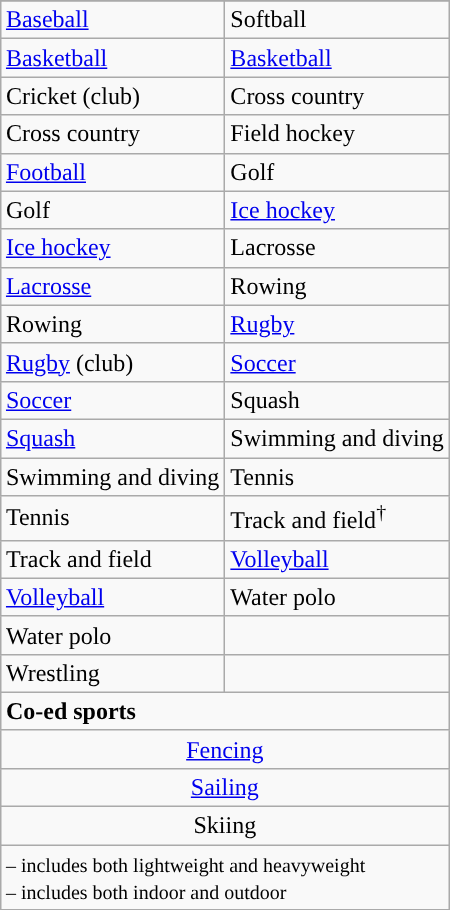<table class="wikitable" style="float:right; clear:right; margin:0 0 1em 1em;">
<tr>
</tr>
<tr>
<td><a href='#'>Baseball</a></td>
<td>Softball</td>
</tr>
<tr>
<td><a href='#'>Basketball</a></td>
<td><a href='#'>Basketball</a></td>
</tr>
<tr>
<td>Cricket (club)</td>
<td>Cross country</td>
</tr>
<tr>
<td>Cross country</td>
<td>Field hockey</td>
</tr>
<tr>
<td><a href='#'>Football</a></td>
<td>Golf</td>
</tr>
<tr>
<td>Golf</td>
<td><a href='#'>Ice hockey</a></td>
</tr>
<tr>
<td><a href='#'>Ice hockey</a></td>
<td>Lacrosse</td>
</tr>
<tr>
<td><a href='#'>Lacrosse</a></td>
<td>Rowing</td>
</tr>
<tr>
<td>Rowing</td>
<td><a href='#'>Rugby</a></td>
</tr>
<tr>
<td><a href='#'>Rugby</a> (club)</td>
<td><a href='#'>Soccer</a></td>
</tr>
<tr>
<td><a href='#'>Soccer</a></td>
<td>Squash</td>
</tr>
<tr>
<td><a href='#'>Squash</a></td>
<td>Swimming and diving</td>
</tr>
<tr>
<td>Swimming and diving</td>
<td>Tennis</td>
</tr>
<tr>
<td>Tennis</td>
<td>Track and field<sup>†</sup></td>
</tr>
<tr>
<td>Track and field</td>
<td><a href='#'>Volleyball</a></td>
</tr>
<tr>
<td><a href='#'>Volleyball</a></td>
<td>Water polo</td>
</tr>
<tr>
<td>Water polo</td>
<td></td>
</tr>
<tr>
<td>Wrestling</td>
<td></td>
</tr>
<tr>
<td colspan="2"><strong>Co-ed sports</strong></td>
</tr>
<tr style="text-align:center">
<td colspan="2"><a href='#'>Fencing</a></td>
</tr>
<tr style="text-align:center">
<td colspan="2"><a href='#'>Sailing</a></td>
</tr>
<tr style="text-align:center">
<td colspan="2">Skiing</td>
</tr>
<tr>
<td colspan="2"><small> – includes both lightweight and heavyweight<br>  – includes both indoor and outdoor</small></td>
</tr>
</table>
